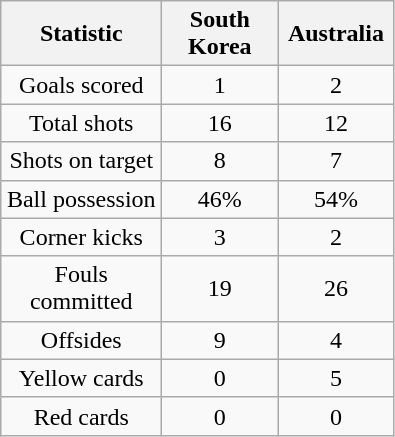<table class="wikitable" style="text-align:center;">
<tr>
<th scope=col width=100>Statistic</th>
<th scope=col width=70>South Korea</th>
<th scope=col width=70>Australia</th>
</tr>
<tr>
<td>Goals scored</td>
<td>1</td>
<td>2</td>
</tr>
<tr>
<td>Total shots</td>
<td>16</td>
<td>12</td>
</tr>
<tr>
<td>Shots on target</td>
<td>8</td>
<td>7</td>
</tr>
<tr>
<td>Ball possession</td>
<td>46%</td>
<td>54%</td>
</tr>
<tr>
<td>Corner kicks</td>
<td>3</td>
<td>2</td>
</tr>
<tr>
<td>Fouls committed</td>
<td>19</td>
<td>26</td>
</tr>
<tr>
<td>Offsides</td>
<td>9</td>
<td>4</td>
</tr>
<tr>
<td>Yellow cards</td>
<td>0</td>
<td>5</td>
</tr>
<tr>
<td>Red cards</td>
<td>0</td>
<td>0</td>
</tr>
</table>
